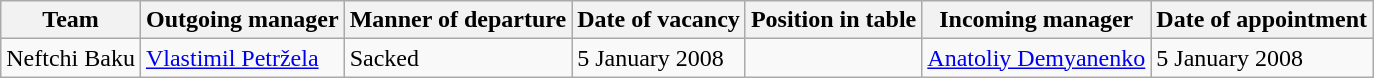<table class="wikitable">
<tr>
<th>Team</th>
<th>Outgoing manager</th>
<th>Manner of departure</th>
<th>Date of vacancy</th>
<th>Position in table</th>
<th>Incoming manager</th>
<th>Date of appointment</th>
</tr>
<tr>
<td>Neftchi Baku</td>
<td> <a href='#'>Vlastimil Petržela</a></td>
<td>Sacked</td>
<td>5 January 2008</td>
<td></td>
<td> <a href='#'>Anatoliy Demyanenko</a></td>
<td>5 January 2008</td>
</tr>
</table>
